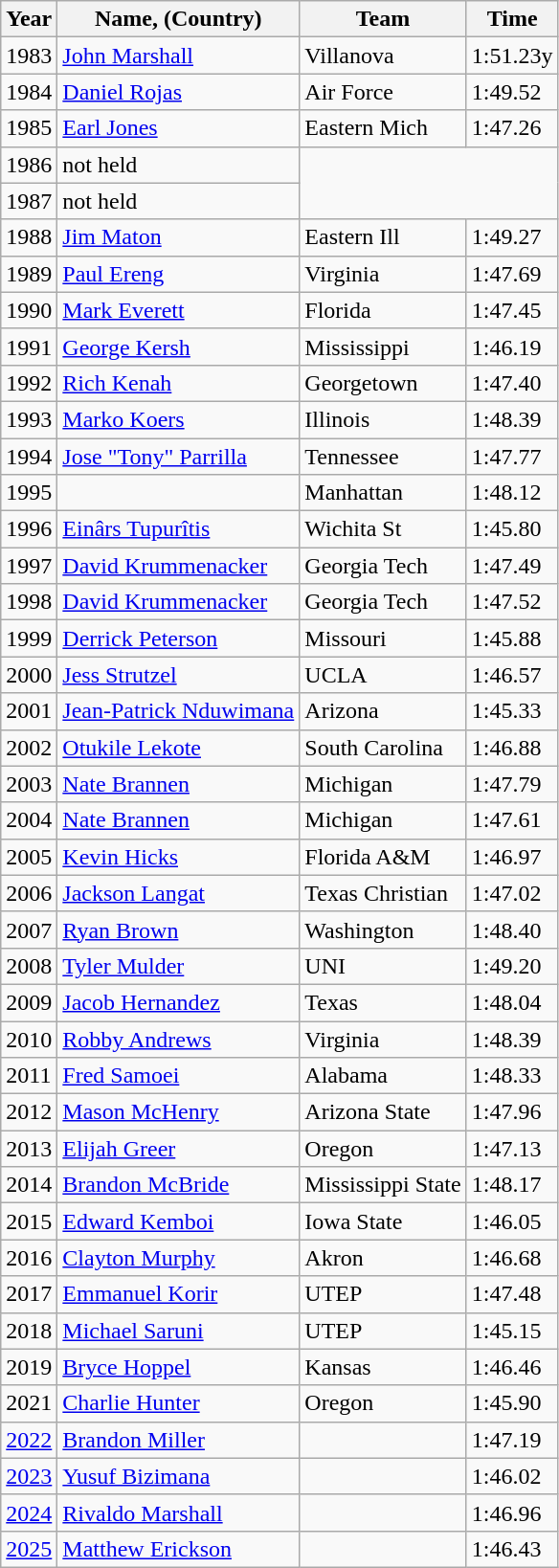<table class="wikitable sortable">
<tr>
<th>Year</th>
<th>Name, (Country)</th>
<th>Team</th>
<th>Time</th>
</tr>
<tr>
<td>1983</td>
<td><a href='#'>John Marshall</a></td>
<td>Villanova</td>
<td>1:51.23y</td>
</tr>
<tr>
<td>1984</td>
<td><a href='#'>Daniel Rojas</a></td>
<td>Air Force</td>
<td>1:49.52</td>
</tr>
<tr>
<td>1985</td>
<td><a href='#'>Earl Jones</a></td>
<td>Eastern Mich</td>
<td>1:47.26</td>
</tr>
<tr>
<td>1986</td>
<td>not held</td>
</tr>
<tr>
<td>1987</td>
<td>not held</td>
</tr>
<tr>
<td>1988</td>
<td><a href='#'>Jim Maton</a></td>
<td>Eastern Ill</td>
<td>1:49.27</td>
</tr>
<tr>
<td>1989</td>
<td><a href='#'>Paul Ereng</a> </td>
<td>Virginia</td>
<td>1:47.69</td>
</tr>
<tr>
<td>1990</td>
<td><a href='#'>Mark Everett</a></td>
<td>Florida</td>
<td>1:47.45</td>
</tr>
<tr>
<td>1991</td>
<td><a href='#'>George Kersh</a></td>
<td>Mississippi</td>
<td>1:46.19</td>
</tr>
<tr>
<td>1992</td>
<td><a href='#'>Rich Kenah</a></td>
<td>Georgetown</td>
<td>1:47.40</td>
</tr>
<tr>
<td>1993</td>
<td><a href='#'>Marko Koers</a> </td>
<td>Illinois</td>
<td>1:48.39</td>
</tr>
<tr>
<td>1994</td>
<td><a href='#'>Jose "Tony" Parrilla</a></td>
<td>Tennessee</td>
<td>1:47.77</td>
</tr>
<tr>
<td>1995</td>
<td></td>
<td>Manhattan</td>
<td>1:48.12</td>
</tr>
<tr>
<td>1996</td>
<td><a href='#'>Einârs Tupurîtis</a> </td>
<td>Wichita St</td>
<td>1:45.80</td>
</tr>
<tr>
<td>1997</td>
<td><a href='#'>David Krummenacker</a></td>
<td>Georgia Tech</td>
<td>1:47.49</td>
</tr>
<tr>
<td>1998</td>
<td><a href='#'>David Krummenacker</a></td>
<td>Georgia Tech</td>
<td>1:47.52</td>
</tr>
<tr>
<td>1999</td>
<td><a href='#'>Derrick Peterson</a></td>
<td>Missouri</td>
<td>1:45.88</td>
</tr>
<tr>
<td>2000</td>
<td><a href='#'>Jess Strutzel</a></td>
<td>UCLA</td>
<td>1:46.57</td>
</tr>
<tr>
<td>2001</td>
<td><a href='#'>Jean-Patrick Nduwimana</a> </td>
<td>Arizona</td>
<td>1:45.33</td>
</tr>
<tr>
<td>2002</td>
<td><a href='#'>Otukile Lekote</a> </td>
<td>South Carolina</td>
<td>1:46.88</td>
</tr>
<tr>
<td>2003</td>
<td><a href='#'>Nate Brannen</a> </td>
<td>Michigan</td>
<td>1:47.79</td>
</tr>
<tr>
<td>2004</td>
<td><a href='#'>Nate Brannen</a> </td>
<td>Michigan</td>
<td>1:47.61</td>
</tr>
<tr>
<td>2005</td>
<td><a href='#'>Kevin Hicks</a></td>
<td>Florida A&M</td>
<td>1:46.97</td>
</tr>
<tr>
<td>2006</td>
<td><a href='#'>Jackson Langat</a> </td>
<td>Texas Christian</td>
<td>1:47.02</td>
</tr>
<tr>
<td>2007</td>
<td><a href='#'>Ryan Brown</a></td>
<td>Washington</td>
<td>1:48.40</td>
</tr>
<tr>
<td>2008</td>
<td><a href='#'>Tyler Mulder</a></td>
<td>UNI</td>
<td>1:49.20</td>
</tr>
<tr>
<td>2009</td>
<td><a href='#'>Jacob Hernandez</a></td>
<td>Texas</td>
<td>1:48.04</td>
</tr>
<tr>
<td>2010</td>
<td><a href='#'>Robby Andrews</a></td>
<td>Virginia</td>
<td>1:48.39</td>
</tr>
<tr>
<td>2011</td>
<td><a href='#'>Fred Samoei</a></td>
<td>Alabama</td>
<td>1:48.33</td>
</tr>
<tr>
<td>2012</td>
<td><a href='#'>Mason McHenry</a></td>
<td>Arizona State</td>
<td>1:47.96</td>
</tr>
<tr>
<td>2013</td>
<td><a href='#'>Elijah Greer</a></td>
<td>Oregon</td>
<td>1:47.13</td>
</tr>
<tr>
<td>2014</td>
<td><a href='#'>Brandon McBride</a> </td>
<td>Mississippi State</td>
<td>1:48.17</td>
</tr>
<tr>
<td>2015</td>
<td><a href='#'>Edward Kemboi</a></td>
<td>Iowa State</td>
<td>1:46.05</td>
</tr>
<tr>
<td>2016</td>
<td><a href='#'>Clayton Murphy</a></td>
<td>Akron</td>
<td>1:46.68</td>
</tr>
<tr>
<td>2017</td>
<td><a href='#'>Emmanuel Korir</a></td>
<td>UTEP</td>
<td>1:47.48</td>
</tr>
<tr>
<td>2018</td>
<td><a href='#'>Michael Saruni</a></td>
<td>UTEP</td>
<td>1:45.15</td>
</tr>
<tr>
<td>2019</td>
<td><a href='#'>Bryce Hoppel</a></td>
<td>Kansas</td>
<td>1:46.46</td>
</tr>
<tr>
<td>2021</td>
<td><a href='#'>Charlie Hunter</a></td>
<td>Oregon</td>
<td>1:45.90</td>
</tr>
<tr>
<td><a href='#'>2022</a></td>
<td><a href='#'>Brandon Miller</a></td>
<td></td>
<td>1:47.19</td>
</tr>
<tr>
<td><a href='#'>2023</a></td>
<td><a href='#'>Yusuf Bizimana</a></td>
<td></td>
<td>1:46.02</td>
</tr>
<tr>
<td><a href='#'>2024</a></td>
<td><a href='#'>Rivaldo Marshall</a></td>
<td></td>
<td>1:46.96</td>
</tr>
<tr>
<td><a href='#'>2025</a></td>
<td> <a href='#'>Matthew Erickson</a></td>
<td></td>
<td>1:46.43</td>
</tr>
</table>
